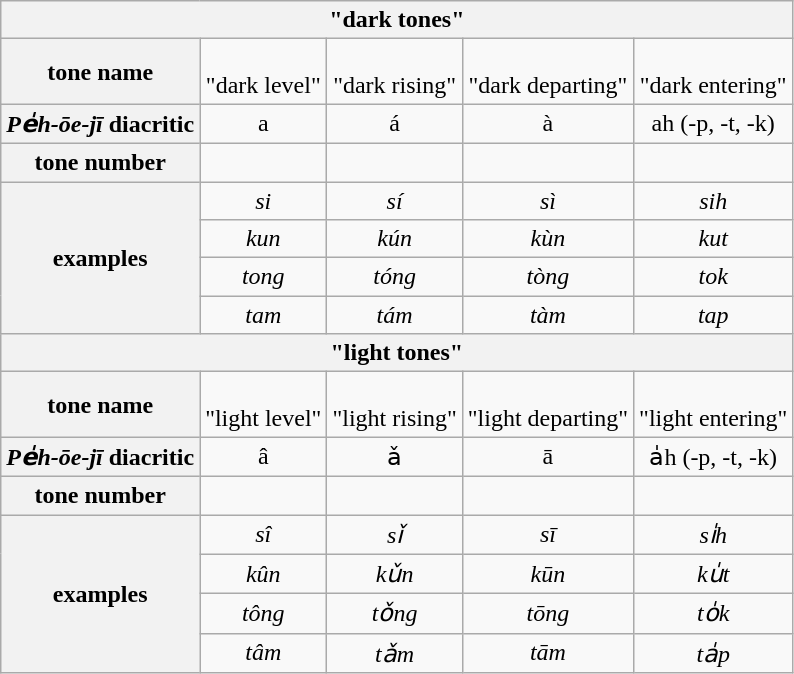<table class="wikitable" style="text-align:center;">
<tr>
<th colspan="6"> "dark tones"</th>
</tr>
<tr>
<th colspan="2">tone name</th>
<td><br>"dark level"</td>
<td><br>"dark rising"</td>
<td><br>"dark departing"</td>
<td><br>"dark entering"</td>
</tr>
<tr>
<th colspan="2"><em>Pe̍h-ōe-jī</em> diacritic</th>
<td>a</td>
<td>á</td>
<td>à</td>
<td>ah (-p, -t, -k)</td>
</tr>
<tr>
<th colspan="2">tone number</th>
<td></td>
<td></td>
<td></td>
<td></td>
</tr>
<tr>
<th colspan="2" rowspan="4">examples</th>
<td> <em>si</em></td>
<td> <em>sí</em></td>
<td> <em>sì</em></td>
<td> <em>sih</em></td>
</tr>
<tr>
<td> <em>kun</em></td>
<td> <em>kún</em></td>
<td> <em>kùn</em></td>
<td> <em>kut</em></td>
</tr>
<tr>
<td> <em>tong</em></td>
<td> <em>tóng</em></td>
<td> <em>tòng</em></td>
<td> <em>tok</em></td>
</tr>
<tr>
<td> <em>tam</em></td>
<td> <em>tám</em></td>
<td> <em>tàm</em></td>
<td> <em>tap</em></td>
</tr>
<tr>
<th colspan="6"> "light tones"</th>
</tr>
<tr>
<th colspan="2">tone name</th>
<td><br>"light level"</td>
<td><br>"light rising"</td>
<td><br>"light departing"</td>
<td><br>"light entering"</td>
</tr>
<tr>
<th colspan="2"><em>Pe̍h-ōe-jī</em> diacritic</th>
<td>â</td>
<td>ǎ</td>
<td>ā</td>
<td>a̍h (-p, -t, -k)</td>
</tr>
<tr>
<th colspan="2">tone number</th>
<td></td>
<td></td>
<td></td>
<td></td>
</tr>
<tr>
<th colspan="2" rowspan="4">examples</th>
<td> <em>sî</em></td>
<td> <em>sǐ</em></td>
<td> <em>sī</em></td>
<td> <em>si̍h</em></td>
</tr>
<tr>
<td> <em>kûn</em></td>
<td> <em>kǔn</em></td>
<td> <em>kūn</em></td>
<td> <em>ku̍t</em></td>
</tr>
<tr>
<td> <em>tông</em></td>
<td> <em>tǒng</em></td>
<td> <em>tōng</em></td>
<td> <em>to̍k</em></td>
</tr>
<tr>
<td> <em>tâm</em></td>
<td> <em>tǎm</em></td>
<td> <em>tām</em></td>
<td> <em>ta̍p</em></td>
</tr>
</table>
